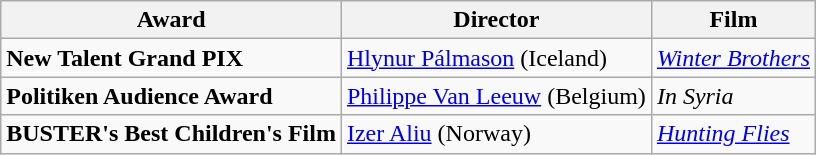<table class="wikitable">
<tr>
<th>Award</th>
<th>Director</th>
<th>Film</th>
</tr>
<tr>
<td><strong>New Talent Grand PIX</strong></td>
<td><a href='#'>Hlynur Pálmason</a> (Iceland)</td>
<td><em><a href='#'>Winter Brothers</a></em></td>
</tr>
<tr>
<td><strong>Politiken Audience Award</strong></td>
<td><a href='#'>Philippe Van Leeuw</a> (Belgium)</td>
<td><em>In Syria</em></td>
</tr>
<tr>
<td><strong>BUSTER's Best Children's Film</strong></td>
<td><a href='#'>Izer Aliu</a> (Norway)</td>
<td><em><a href='#'>Hunting Flies</a></em></td>
</tr>
</table>
